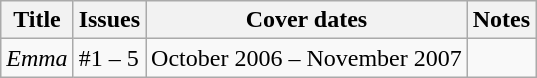<table class="wikitable">
<tr>
<th>Title</th>
<th>Issues</th>
<th>Cover dates</th>
<th>Notes</th>
</tr>
<tr>
<td><em>Emma</em></td>
<td>#1 – 5</td>
<td>October 2006 – November 2007</td>
<td></td>
</tr>
</table>
